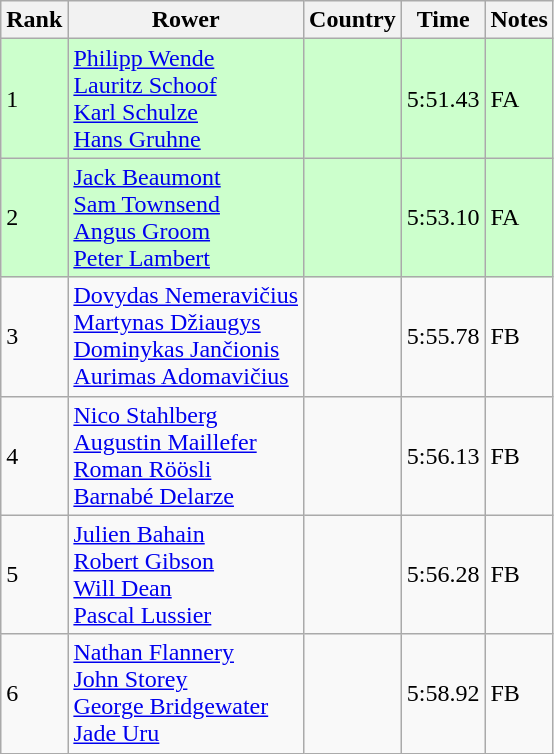<table class="wikitable">
<tr>
<th>Rank</th>
<th>Rower</th>
<th>Country</th>
<th>Time</th>
<th>Notes</th>
</tr>
<tr bgcolor=ccffcc>
<td>1</td>
<td><a href='#'>Philipp Wende</a><br><a href='#'>Lauritz Schoof</a><br><a href='#'>Karl Schulze</a><br><a href='#'>Hans Gruhne</a></td>
<td></td>
<td>5:51.43</td>
<td>FA</td>
</tr>
<tr bgcolor=ccffcc>
<td>2</td>
<td><a href='#'>Jack Beaumont</a><br><a href='#'>Sam Townsend</a><br><a href='#'>Angus Groom</a><br><a href='#'>Peter Lambert</a></td>
<td></td>
<td>5:53.10</td>
<td>FA</td>
</tr>
<tr>
<td>3</td>
<td><a href='#'>Dovydas Nemeravičius</a><br><a href='#'>Martynas Džiaugys</a><br><a href='#'>Dominykas Jančionis</a><br><a href='#'>Aurimas Adomavičius</a></td>
<td></td>
<td>5:55.78</td>
<td>FB</td>
</tr>
<tr>
<td>4</td>
<td><a href='#'>Nico Stahlberg</a><br><a href='#'>Augustin Maillefer</a><br><a href='#'>Roman Röösli</a><br><a href='#'>Barnabé Delarze</a></td>
<td></td>
<td>5:56.13</td>
<td>FB</td>
</tr>
<tr>
<td>5</td>
<td><a href='#'>Julien Bahain</a><br><a href='#'>Robert Gibson</a><br><a href='#'>Will Dean</a><br><a href='#'>Pascal Lussier</a></td>
<td></td>
<td>5:56.28</td>
<td>FB</td>
</tr>
<tr>
<td>6</td>
<td><a href='#'>Nathan Flannery</a><br><a href='#'>John Storey</a><br><a href='#'>George Bridgewater</a><br><a href='#'>Jade Uru</a></td>
<td></td>
<td>5:58.92</td>
<td>FB</td>
</tr>
</table>
